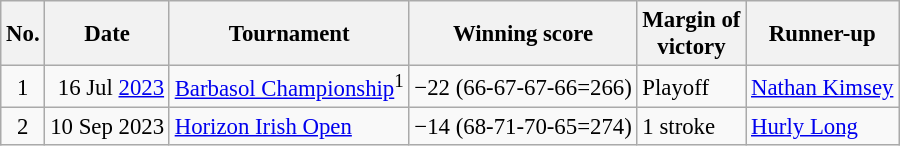<table class="wikitable" style="font-size:95%;">
<tr>
<th>No.</th>
<th>Date</th>
<th>Tournament</th>
<th>Winning score</th>
<th>Margin of<br>victory</th>
<th>Runner-up</th>
</tr>
<tr>
<td align=center>1</td>
<td align=right>16 Jul <a href='#'>2023</a></td>
<td><a href='#'>Barbasol Championship</a><sup>1</sup></td>
<td>−22 (66-67-67-66=266)</td>
<td>Playoff</td>
<td> <a href='#'>Nathan Kimsey</a></td>
</tr>
<tr>
<td align=center>2</td>
<td align=right>10 Sep 2023</td>
<td><a href='#'>Horizon Irish Open</a></td>
<td>−14 (68-71-70-65=274)</td>
<td>1 stroke</td>
<td> <a href='#'>Hurly Long</a></td>
</tr>
</table>
